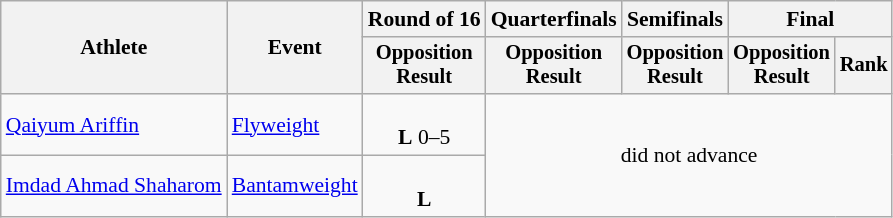<table class="wikitable" style="font-size:90%; text-align:center">
<tr>
<th rowspan=2>Athlete</th>
<th rowspan=2>Event</th>
<th>Round of 16</th>
<th>Quarterfinals</th>
<th>Semifinals</th>
<th colspan=2>Final</th>
</tr>
<tr style="font-size:95%">
<th>Opposition<br>Result</th>
<th>Opposition<br>Result</th>
<th>Opposition<br>Result</th>
<th>Opposition<br>Result</th>
<th>Rank</th>
</tr>
<tr>
<td style="text-align:left"><a href='#'>Qaiyum Ariffin</a></td>
<td style="text-align:left"><a href='#'>Flyweight</a></td>
<td><br><strong>L</strong> 0–5</td>
<td colspan=4 rowspan=2>did not advance</td>
</tr>
<tr>
<td style="text-align:left"><a href='#'>Imdad Ahmad Shaharom</a></td>
<td style="text-align:left"><a href='#'>Bantamweight</a></td>
<td><br><strong>L</strong> </td>
</tr>
</table>
